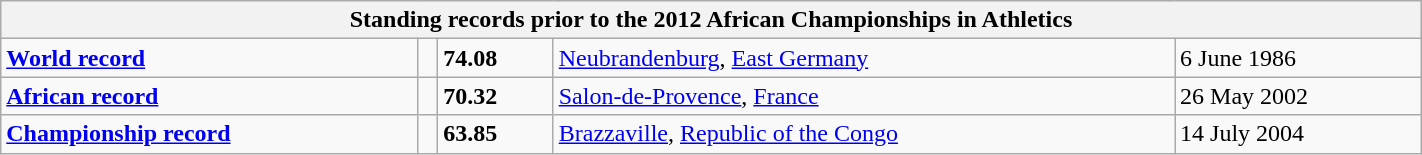<table class="wikitable" width=75%>
<tr>
<th colspan="5">Standing records prior to the 2012 African Championships in Athletics</th>
</tr>
<tr>
<td><strong><a href='#'>World record</a></strong></td>
<td></td>
<td><strong>74.08 </strong></td>
<td><a href='#'>Neubrandenburg</a>, <a href='#'>East Germany</a></td>
<td>6 June 1986</td>
</tr>
<tr>
<td><strong><a href='#'>African record</a></strong></td>
<td></td>
<td><strong>70.32</strong></td>
<td><a href='#'>Salon-de-Provence</a>, <a href='#'>France</a></td>
<td>26 May 2002</td>
</tr>
<tr>
<td><strong><a href='#'>Championship record</a></strong></td>
<td></td>
<td><strong>63.85</strong></td>
<td><a href='#'>Brazzaville</a>, <a href='#'>Republic of the Congo</a></td>
<td>14 July 2004</td>
</tr>
</table>
